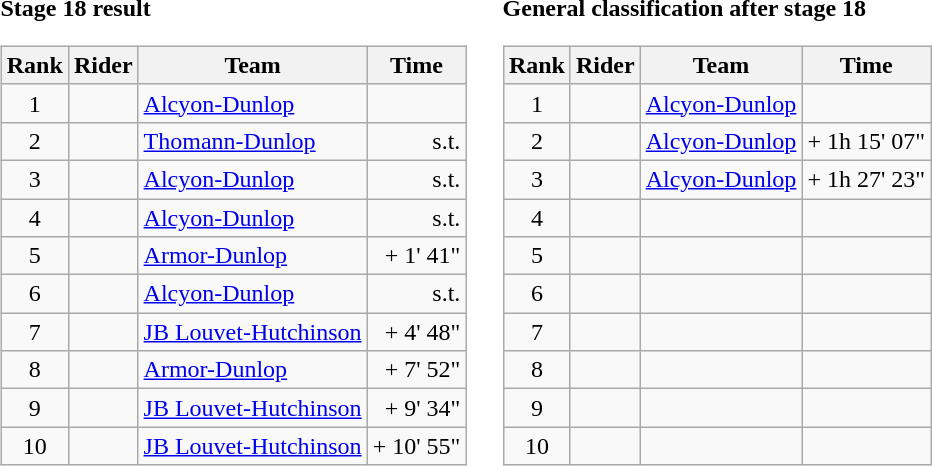<table>
<tr>
<td><strong>Stage 18 result</strong><br><table class="wikitable">
<tr>
<th scope="col">Rank</th>
<th scope="col">Rider</th>
<th scope="col">Team</th>
<th scope="col">Time</th>
</tr>
<tr>
<td style="text-align:center;">1</td>
<td></td>
<td><a href='#'>Alcyon-Dunlop</a></td>
<td style="text-align:right;"></td>
</tr>
<tr>
<td style="text-align:center;">2</td>
<td></td>
<td><a href='#'>Thomann-Dunlop</a></td>
<td style="text-align:right;">s.t.</td>
</tr>
<tr>
<td style="text-align:center;">3</td>
<td></td>
<td><a href='#'>Alcyon-Dunlop</a></td>
<td style="text-align:right;">s.t.</td>
</tr>
<tr>
<td style="text-align:center;">4</td>
<td></td>
<td><a href='#'>Alcyon-Dunlop</a></td>
<td style="text-align:right;">s.t.</td>
</tr>
<tr>
<td style="text-align:center;">5</td>
<td></td>
<td><a href='#'>Armor-Dunlop</a></td>
<td style="text-align:right;">+ 1' 41"</td>
</tr>
<tr>
<td style="text-align:center;">6</td>
<td></td>
<td><a href='#'>Alcyon-Dunlop</a></td>
<td style="text-align:right;">s.t.</td>
</tr>
<tr>
<td style="text-align:center;">7</td>
<td></td>
<td><a href='#'>JB Louvet-Hutchinson</a></td>
<td style="text-align:right;">+ 4' 48"</td>
</tr>
<tr>
<td style="text-align:center;">8</td>
<td></td>
<td><a href='#'>Armor-Dunlop</a></td>
<td style="text-align:right;">+ 7' 52"</td>
</tr>
<tr>
<td style="text-align:center;">9</td>
<td></td>
<td><a href='#'>JB Louvet-Hutchinson</a></td>
<td style="text-align:right;">+ 9' 34"</td>
</tr>
<tr>
<td style="text-align:center;">10</td>
<td></td>
<td><a href='#'>JB Louvet-Hutchinson</a></td>
<td style="text-align:right;">+ 10' 55"</td>
</tr>
</table>
</td>
<td></td>
<td><strong>General classification after stage 18</strong><br><table class="wikitable">
<tr>
<th scope="col">Rank</th>
<th scope="col">Rider</th>
<th scope="col">Team</th>
<th scope="col">Time</th>
</tr>
<tr>
<td style="text-align:center;">1</td>
<td></td>
<td><a href='#'>Alcyon-Dunlop</a></td>
<td style="text-align:right;"></td>
</tr>
<tr>
<td style="text-align:center;">2</td>
<td></td>
<td><a href='#'>Alcyon-Dunlop</a></td>
<td style="text-align:right;">+ 1h 15' 07"</td>
</tr>
<tr>
<td style="text-align:center;">3</td>
<td></td>
<td><a href='#'>Alcyon-Dunlop</a></td>
<td style="text-align:right;">+ 1h 27' 23"</td>
</tr>
<tr>
<td style="text-align:center;">4</td>
<td></td>
<td></td>
<td></td>
</tr>
<tr>
<td style="text-align:center;">5</td>
<td></td>
<td></td>
<td></td>
</tr>
<tr>
<td style="text-align:center;">6</td>
<td></td>
<td></td>
<td></td>
</tr>
<tr>
<td style="text-align:center;">7</td>
<td></td>
<td></td>
<td></td>
</tr>
<tr>
<td style="text-align:center;">8</td>
<td></td>
<td></td>
<td></td>
</tr>
<tr>
<td style="text-align:center;">9</td>
<td></td>
<td></td>
<td></td>
</tr>
<tr>
<td style="text-align:center;">10</td>
<td></td>
<td></td>
<td></td>
</tr>
</table>
</td>
</tr>
</table>
